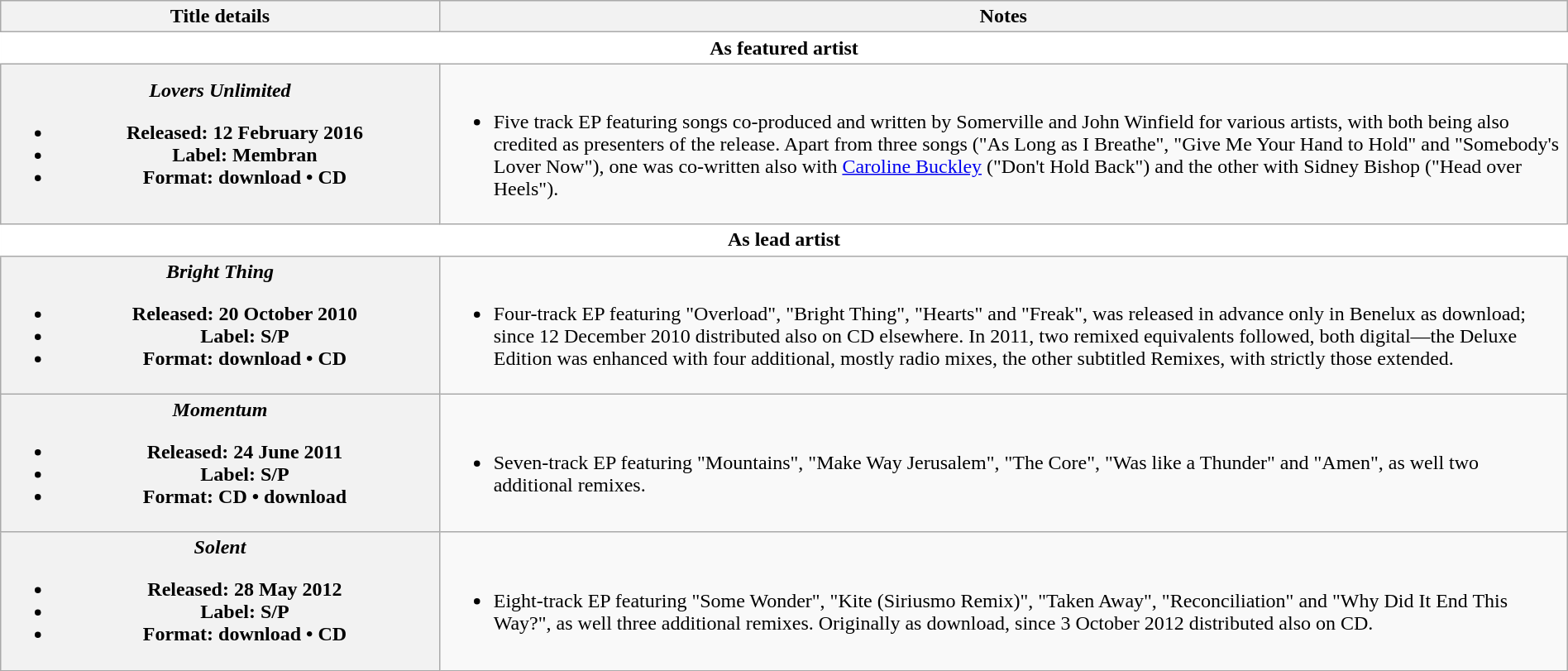<table class="wikitable plainrowheaders" style="text-align:center; width:100%;">
<tr>
<th scope="col" style="width:28%;">Title details</th>
<th scope="col" style="width:72%;">Notes</th>
</tr>
<tr>
<th colspan=2 style="background:#FFF; border-left:1px solid #FFF; border-right:1px solid #FFF">As featured artist</th>
</tr>
<tr>
<th scope="row"><em>Lovers Unlimited</em> <br><ul><li>Released: 12 February 2016 </li><li>Label: Membran</li><li>Format: download • CD</li></ul></th>
<td align=left><br><ul><li>Five track EP featuring songs co-produced and written by Somerville and John Winfield for various artists, with both being also credited as presenters of the release. Apart from three songs ("As Long as I Breathe", "Give Me Your Hand to Hold" and "Somebody's Lover Now"), one was co-written also with <a href='#'>Caroline Buckley</a> ("Don't Hold Back") and the other with Sidney Bishop ("Head over Heels").</li></ul></td>
</tr>
<tr>
<th colspan=2 style="width:100%; background:#FFF; border-left:1px solid #FFF; border-right:1px solid #FFF">As lead artist</th>
</tr>
<tr>
<th scope="row"><em>Bright Thing</em><br><ul><li>Released: 20 October 2010 </li><li>Label: S/P</li><li>Format: download • CD</li></ul></th>
<td align=left><br><ul><li>Four-track EP featuring "Overload", "Bright Thing", "Hearts" and "Freak", was released in advance only in Benelux as download; since 12 December 2010 distributed also on CD elsewhere. In 2011, two remixed equivalents followed, both digital—the Deluxe Edition was enhanced with four additional, mostly radio mixes, the other subtitled Remixes, with strictly those extended.</li></ul></td>
</tr>
<tr>
<th scope="row"><em>Momentum</em><br><ul><li>Released: 24 June 2011</li><li>Label: S/P</li><li>Format: CD • download</li></ul></th>
<td align=left><br><ul><li>Seven-track EP featuring "Mountains", "Make Way Jerusalem", "The Core", "Was like a Thunder" and "Amen", as well two additional remixes.</li></ul></td>
</tr>
<tr>
<th scope="row"><em>Solent</em><br><ul><li>Released: 28 May 2012</li><li>Label: S/P</li><li>Format: download • CD</li></ul></th>
<td align=left><br><ul><li>Eight-track EP featuring "Some Wonder", "Kite (Siriusmo Remix)", "Taken Away", "Reconciliation" and "Why Did It End This Way?", as well three additional remixes. Originally as download, since 3 October 2012 distributed also on CD.</li></ul></td>
</tr>
</table>
